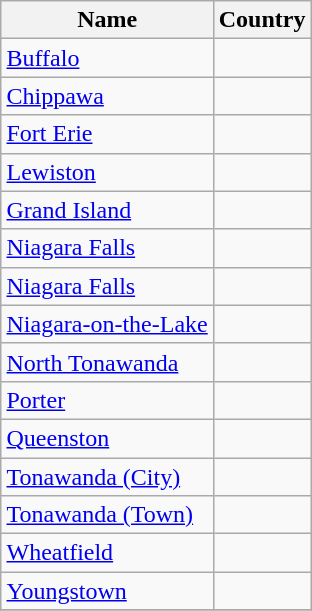<table class="wikitable sortable" style="margin:1em auto;">
<tr>
<th>Name</th>
<th>Country</th>
</tr>
<tr>
<td><a href='#'>Buffalo</a></td>
<td></td>
</tr>
<tr>
<td><a href='#'>Chippawa</a></td>
<td></td>
</tr>
<tr>
<td><a href='#'>Fort Erie</a></td>
<td></td>
</tr>
<tr>
<td><a href='#'>Lewiston</a></td>
<td></td>
</tr>
<tr>
<td><a href='#'>Grand Island</a></td>
<td></td>
</tr>
<tr>
<td><a href='#'>Niagara Falls</a></td>
<td></td>
</tr>
<tr>
<td><a href='#'>Niagara Falls</a></td>
<td></td>
</tr>
<tr>
<td><a href='#'>Niagara-on-the-Lake</a></td>
<td></td>
</tr>
<tr>
<td><a href='#'>North Tonawanda</a></td>
<td></td>
</tr>
<tr>
<td><a href='#'>Porter</a></td>
<td></td>
</tr>
<tr>
<td><a href='#'>Queenston</a></td>
<td></td>
</tr>
<tr>
<td><a href='#'>Tonawanda (City)</a></td>
<td></td>
</tr>
<tr>
<td><a href='#'>Tonawanda (Town)</a></td>
<td></td>
</tr>
<tr>
<td><a href='#'>Wheatfield</a></td>
<td></td>
</tr>
<tr>
<td><a href='#'>Youngstown</a></td>
<td></td>
</tr>
<tr>
</tr>
</table>
